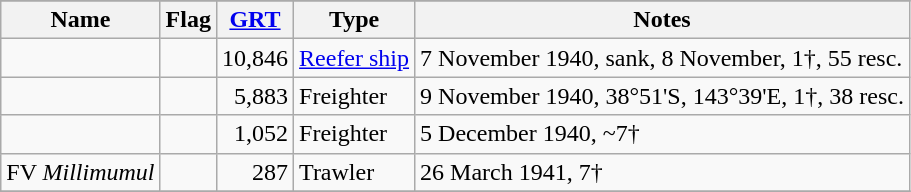<table class="wikitable">
<tr>
</tr>
<tr>
<th>Name</th>
<th>Flag</th>
<th><a href='#'>GRT</a></th>
<th>Type</th>
<th>Notes</th>
</tr>
<tr>
<td></td>
<td></td>
<td>10,846</td>
<td align="right"><a href='#'>Reefer ship</a></td>
<td>7 November 1940, sank, 8 November, 1†, 55 resc.</td>
</tr>
<tr>
<td></td>
<td></td>
<td align="right">5,883</td>
<td>Freighter</td>
<td>9 November 1940, 38°51'S, 143°39'E, 1†, 38 resc.</td>
</tr>
<tr>
<td></td>
<td></td>
<td align="right">1,052</td>
<td>Freighter</td>
<td>5 December 1940, ~7†</td>
</tr>
<tr>
<td>FV <em>Millimumul</em></td>
<td></td>
<td align="right">287</td>
<td>Trawler</td>
<td>26 March 1941, 7†</td>
</tr>
<tr>
</tr>
</table>
